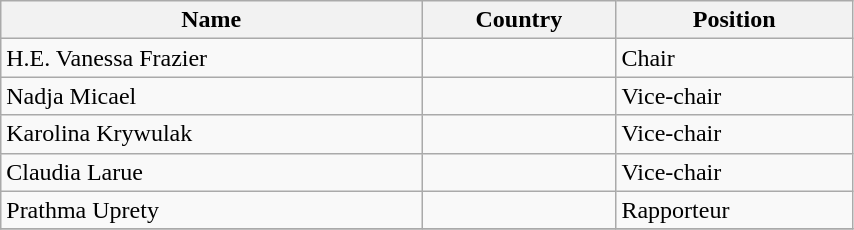<table class="wikitable" style="display: inline-table; width: 45%">
<tr>
<th>Name</th>
<th>Country</th>
<th>Position</th>
</tr>
<tr>
<td>H.E. Vanessa Frazier</td>
<td></td>
<td>Chair</td>
</tr>
<tr>
<td>Nadja Micael</td>
<td></td>
<td>Vice-chair</td>
</tr>
<tr>
<td>Karolina Krywulak</td>
<td></td>
<td>Vice-chair</td>
</tr>
<tr>
<td>Claudia Larue</td>
<td></td>
<td>Vice-chair</td>
</tr>
<tr>
<td>Prathma Uprety</td>
<td></td>
<td>Rapporteur</td>
</tr>
<tr>
</tr>
</table>
